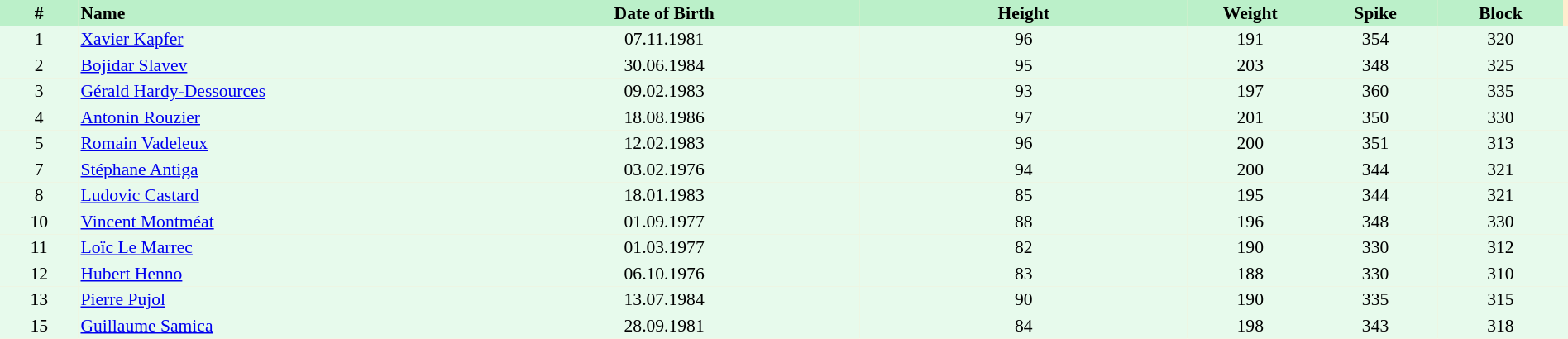<table border=0 cellpadding=2 cellspacing=0  |- bgcolor=#FFECCE style="text-align:center; font-size:90%;" width=100%>
<tr bgcolor=#BBF0C9>
<th width=5%>#</th>
<th width=25% align=left>Name</th>
<th width=25%>Date of Birth</th>
<th width=21%>Height</th>
<th width=8%>Weight</th>
<th width=8%>Spike</th>
<th width=8%>Block</th>
</tr>
<tr bgcolor=#E7FAEC>
<td>1</td>
<td align=left><a href='#'>Xavier Kapfer</a></td>
<td>07.11.1981</td>
<td>96</td>
<td>191</td>
<td>354</td>
<td>320</td>
<td></td>
</tr>
<tr bgcolor=#E7FAEC>
<td>2</td>
<td align=left><a href='#'>Bojidar Slavev</a></td>
<td>30.06.1984</td>
<td>95</td>
<td>203</td>
<td>348</td>
<td>325</td>
<td></td>
</tr>
<tr bgcolor=#E7FAEC>
<td>3</td>
<td align=left><a href='#'>Gérald Hardy-Dessources</a></td>
<td>09.02.1983</td>
<td>93</td>
<td>197</td>
<td>360</td>
<td>335</td>
<td></td>
</tr>
<tr bgcolor=#E7FAEC>
<td>4</td>
<td align=left><a href='#'>Antonin Rouzier</a></td>
<td>18.08.1986</td>
<td>97</td>
<td>201</td>
<td>350</td>
<td>330</td>
<td></td>
</tr>
<tr bgcolor=#E7FAEC>
<td>5</td>
<td align=left><a href='#'>Romain Vadeleux</a></td>
<td>12.02.1983</td>
<td>96</td>
<td>200</td>
<td>351</td>
<td>313</td>
<td></td>
</tr>
<tr bgcolor=#E7FAEC>
<td>7</td>
<td align=left><a href='#'>Stéphane Antiga</a></td>
<td>03.02.1976</td>
<td>94</td>
<td>200</td>
<td>344</td>
<td>321</td>
<td></td>
</tr>
<tr bgcolor=#E7FAEC>
<td>8</td>
<td align=left><a href='#'>Ludovic Castard</a></td>
<td>18.01.1983</td>
<td>85</td>
<td>195</td>
<td>344</td>
<td>321</td>
<td></td>
</tr>
<tr bgcolor=#E7FAEC>
<td>10</td>
<td align=left><a href='#'>Vincent Montméat</a></td>
<td>01.09.1977</td>
<td>88</td>
<td>196</td>
<td>348</td>
<td>330</td>
<td></td>
</tr>
<tr bgcolor=#E7FAEC>
<td>11</td>
<td align=left><a href='#'>Loïc Le Marrec</a></td>
<td>01.03.1977</td>
<td>82</td>
<td>190</td>
<td>330</td>
<td>312</td>
<td></td>
</tr>
<tr bgcolor=#E7FAEC>
<td>12</td>
<td align=left><a href='#'>Hubert Henno</a></td>
<td>06.10.1976</td>
<td>83</td>
<td>188</td>
<td>330</td>
<td>310</td>
<td></td>
</tr>
<tr bgcolor=#E7FAEC>
<td>13</td>
<td align=left><a href='#'>Pierre Pujol</a></td>
<td>13.07.1984</td>
<td>90</td>
<td>190</td>
<td>335</td>
<td>315</td>
<td></td>
</tr>
<tr bgcolor=#E7FAEC>
<td>15</td>
<td align=left><a href='#'>Guillaume Samica</a></td>
<td>28.09.1981</td>
<td>84</td>
<td>198</td>
<td>343</td>
<td>318</td>
<td></td>
</tr>
</table>
